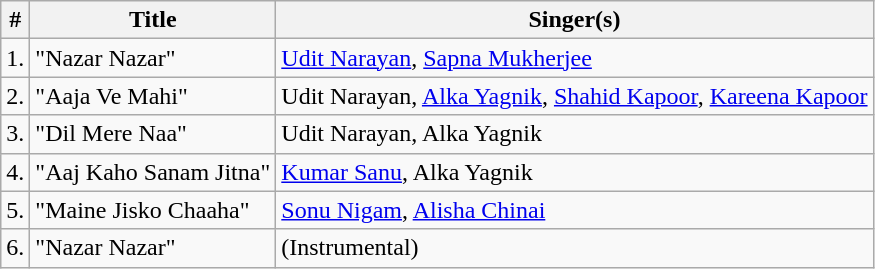<table class="wikitable sortable">
<tr>
<th>#</th>
<th>Title</th>
<th>Singer(s)</th>
</tr>
<tr>
<td>1.</td>
<td>"Nazar Nazar"</td>
<td><a href='#'>Udit Narayan</a>, <a href='#'>Sapna Mukherjee</a></td>
</tr>
<tr>
<td>2.</td>
<td>"Aaja Ve Mahi"</td>
<td>Udit Narayan, <a href='#'>Alka Yagnik</a>, <a href='#'>Shahid Kapoor</a>, <a href='#'>Kareena Kapoor</a></td>
</tr>
<tr>
<td>3.</td>
<td>"Dil Mere Naa"</td>
<td>Udit Narayan, Alka Yagnik</td>
</tr>
<tr>
<td>4.</td>
<td>"Aaj Kaho Sanam Jitna"</td>
<td><a href='#'>Kumar Sanu</a>, Alka Yagnik</td>
</tr>
<tr>
<td>5.</td>
<td>"Maine Jisko Chaaha"</td>
<td><a href='#'>Sonu Nigam</a>, <a href='#'>Alisha Chinai</a></td>
</tr>
<tr>
<td>6.</td>
<td>"Nazar Nazar"</td>
<td>(Instrumental)</td>
</tr>
</table>
